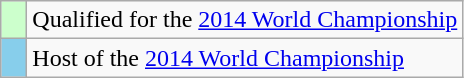<table class="wikitable" style="text-align: left;">
<tr>
<td width=10px bgcolor=#ccffcc></td>
<td>Qualified for the <a href='#'>2014 World Championship</a></td>
</tr>
<tr>
<td width=10px bgcolor=skyblue></td>
<td>Host of the <a href='#'>2014 World Championship</a></td>
</tr>
</table>
